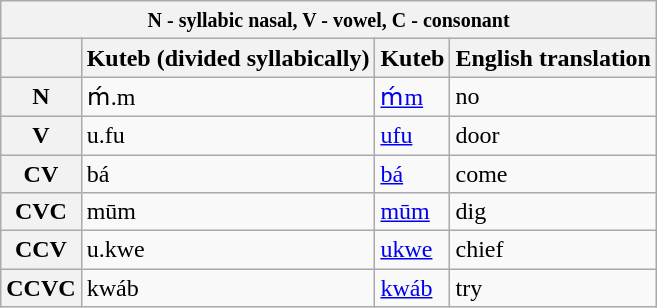<table class="wikitable">
<tr>
<th colspan="4"><small>N - syllabic nasal, V - vowel, C - consonant</small></th>
</tr>
<tr>
<th></th>
<th>Kuteb (divided <strong>syllabically)</strong></th>
<th>Kuteb</th>
<th>English translation</th>
</tr>
<tr>
<th>N</th>
<td>ḿ.m</td>
<td><a href='#'>ḿm</a></td>
<td>no</td>
</tr>
<tr>
<th>V</th>
<td>u.fu</td>
<td><a href='#'>ufu</a></td>
<td>door</td>
</tr>
<tr>
<th>CV</th>
<td>bá</td>
<td><a href='#'>bá</a></td>
<td>come</td>
</tr>
<tr>
<th>CVC</th>
<td>mūm</td>
<td><a href='#'>mūm</a></td>
<td>dig</td>
</tr>
<tr>
<th>CCV</th>
<td>u.kwe</td>
<td><a href='#'>ukwe</a></td>
<td>chief</td>
</tr>
<tr>
<th>CCVC</th>
<td>kwáb</td>
<td><a href='#'>kwáb</a></td>
<td>try</td>
</tr>
</table>
